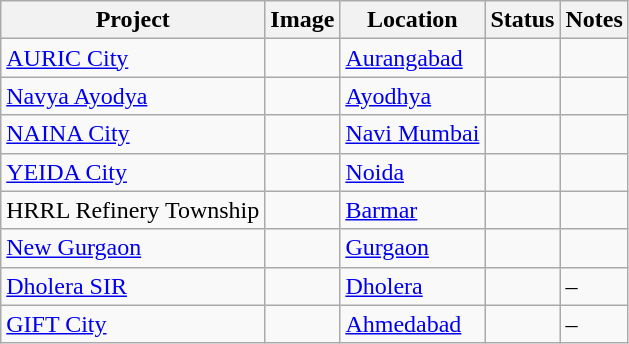<table class="wikitable sortable">
<tr>
<th>Project</th>
<th>Image</th>
<th>Location</th>
<th>Status</th>
<th>Notes</th>
</tr>
<tr>
<td><a href='#'>AURIC City</a></td>
<td></td>
<td><a href='#'>Aurangabad</a></td>
<td></td>
<td></td>
</tr>
<tr>
<td><a href='#'>Navya Ayodya</a></td>
<td></td>
<td><a href='#'>Ayodhya</a></td>
<td></td>
<td></td>
</tr>
<tr>
<td><a href='#'>NAINA City</a></td>
<td></td>
<td><a href='#'>Navi Mumbai</a></td>
<td></td>
<td></td>
</tr>
<tr>
<td><a href='#'>YEIDA City</a></td>
<td></td>
<td><a href='#'>Noida</a></td>
<td></td>
<td></td>
</tr>
<tr>
<td>HRRL Refinery Township</td>
<td></td>
<td><a href='#'>Barmar</a></td>
<td></td>
<td></td>
</tr>
<tr>
<td><a href='#'>New Gurgaon</a></td>
<td></td>
<td><a href='#'>Gurgaon</a></td>
<td></td>
</tr>
<tr>
<td><a href='#'>Dholera SIR</a></td>
<td></td>
<td><a href='#'>Dholera</a></td>
<td></td>
<td>–</td>
</tr>
<tr>
<td><a href='#'>GIFT City</a></td>
<td></td>
<td><a href='#'>Ahmedabad</a></td>
<td></td>
<td>–</td>
</tr>
</table>
